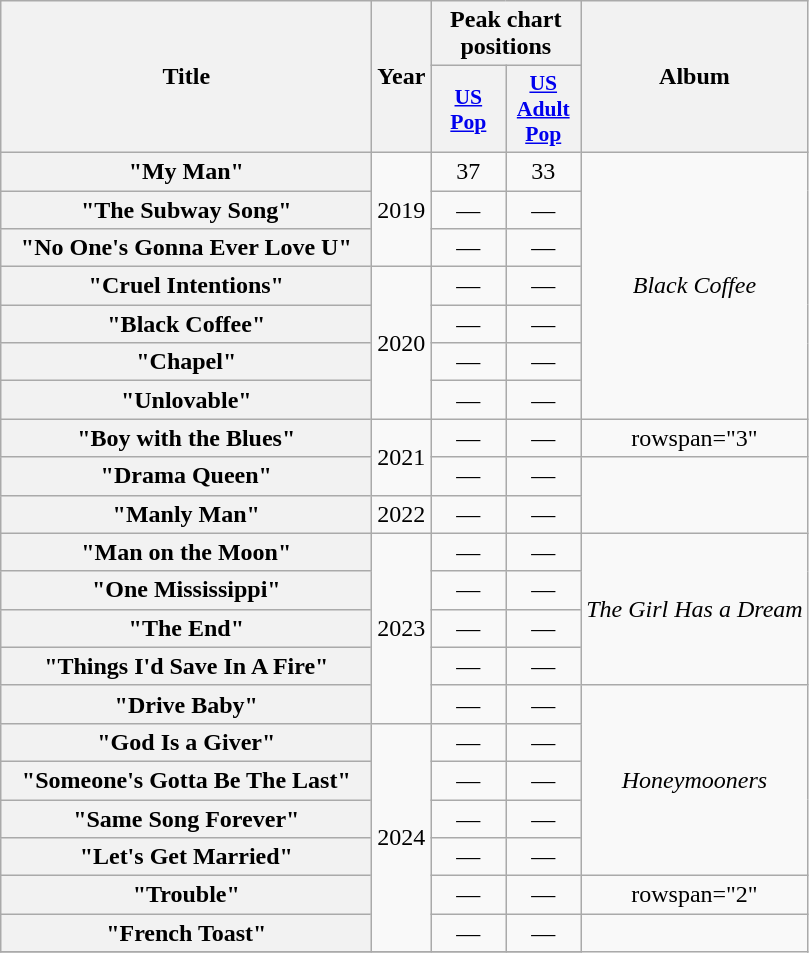<table class="wikitable plainrowheaders" style="text-align:center;">
<tr>
<th scope="col" rowspan="2" style="width:15em;">Title</th>
<th scope="col" rowspan="2">Year</th>
<th scope="col" colspan="2">Peak chart positions</th>
<th scope="col" rowspan="2">Album</th>
</tr>
<tr>
<th style="width:3em;font-size:90%;"><a href='#'>US<br>Pop</a><br></th>
<th style="width:3em;font-size:90%;"><a href='#'>US<br>Adult<br>Pop</a><br></th>
</tr>
<tr>
<th scope="row">"My Man"</th>
<td rowspan="3">2019</td>
<td>37</td>
<td>33</td>
<td rowspan="7"><em>Black Coffee</em></td>
</tr>
<tr>
<th scope="row">"The Subway Song"</th>
<td>—</td>
<td>—</td>
</tr>
<tr>
<th scope="row">"No One's Gonna Ever Love U"</th>
<td>—</td>
<td>—</td>
</tr>
<tr>
<th scope="row">"Cruel Intentions"<br></th>
<td rowspan="4">2020</td>
<td>—</td>
<td>—</td>
</tr>
<tr>
<th scope="row">"Black Coffee"</th>
<td>—</td>
<td>—</td>
</tr>
<tr>
<th scope="row">"Chapel"</th>
<td>—</td>
<td>—</td>
</tr>
<tr>
<th scope="row">"Unlovable"</th>
<td>—</td>
<td>—</td>
</tr>
<tr>
<th scope="row">"Boy with the Blues"</th>
<td rowspan="2">2021</td>
<td>—</td>
<td>—</td>
<td>rowspan="3" </td>
</tr>
<tr>
<th scope="row">"Drama Queen"</th>
<td>—</td>
<td>—</td>
</tr>
<tr>
<th scope="row">"Manly Man"<br></th>
<td>2022</td>
<td>—</td>
<td>—</td>
</tr>
<tr>
<th scope="row">"Man on the Moon"</th>
<td rowspan="5">2023</td>
<td>—</td>
<td>—</td>
<td rowspan="4"><em> The Girl Has a Dream</em></td>
</tr>
<tr>
<th scope="row">"One Mississippi"</th>
<td>—</td>
<td>—</td>
</tr>
<tr>
<th scope="row">"The End"</th>
<td>—</td>
<td>—</td>
</tr>
<tr>
<th scope="row">"Things I'd Save In A Fire"</th>
<td>—</td>
<td>—</td>
</tr>
<tr>
<th scope="row">"Drive Baby" <br></th>
<td>—</td>
<td>—</td>
<td rowspan="5"><em>Honeymooners</em></td>
</tr>
<tr>
<th scope="row">"God Is a Giver" <br></th>
<td rowspan="6">2024</td>
<td>—</td>
<td>—</td>
</tr>
<tr>
<th scope="row">"Someone's Gotta Be The Last" <br></th>
<td>—</td>
<td>—</td>
</tr>
<tr>
<th scope="row">"Same Song Forever" <br></th>
<td>—</td>
<td>—</td>
</tr>
<tr>
<th scope="row">"Let's Get Married" <br></th>
<td>—</td>
<td>—</td>
</tr>
<tr>
<th scope="row">"Trouble"</th>
<td>—</td>
<td>—</td>
<td>rowspan="2" </td>
</tr>
<tr>
<th scope="row">"French Toast"</th>
<td>—</td>
<td>—</td>
</tr>
<tr>
</tr>
</table>
